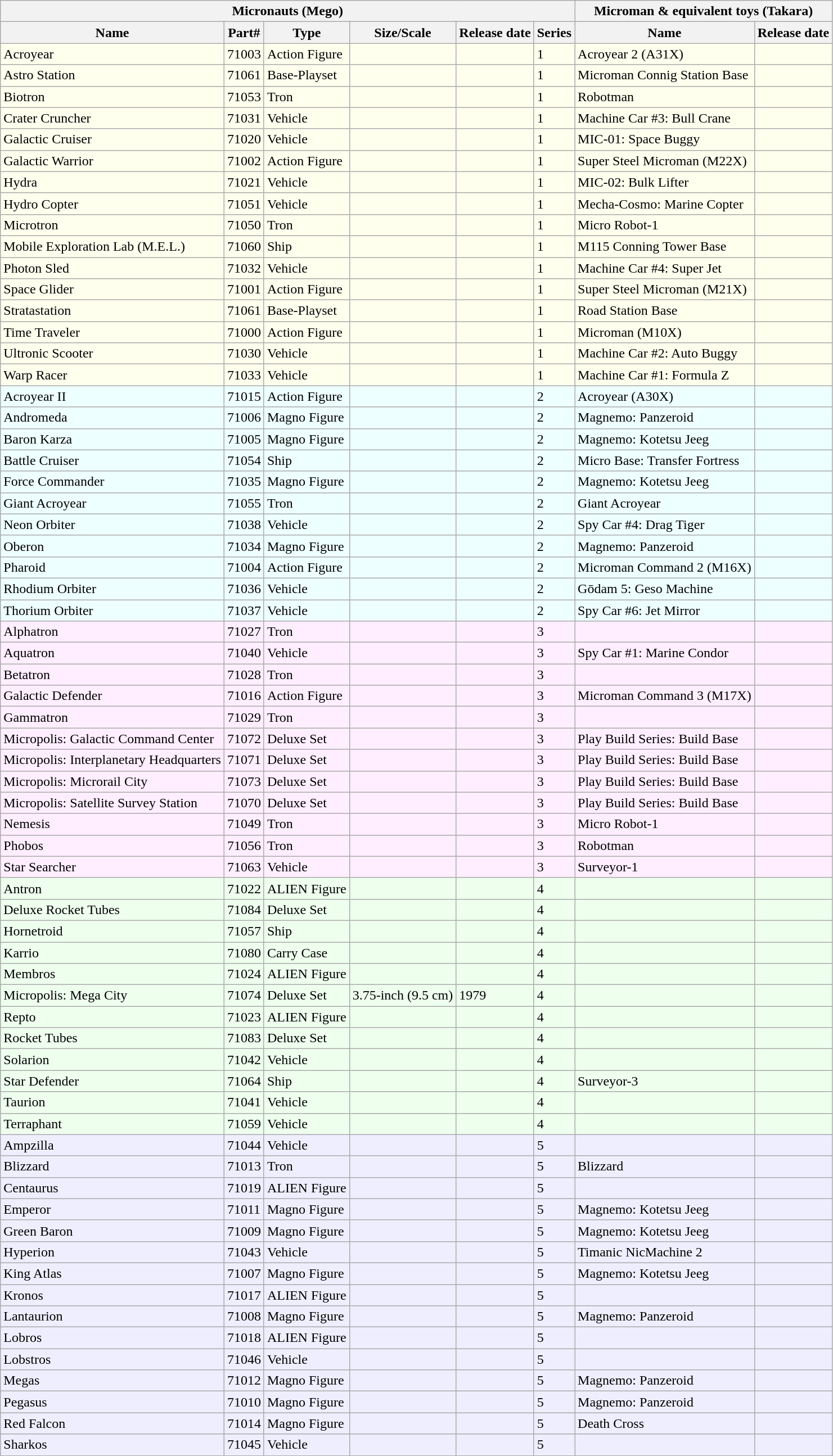<table class="wikitable collapsible sortable">
<tr>
<th colspan="6">Micronauts (Mego)</th>
<th colspan="2">Microman & equivalent toys (Takara)</th>
</tr>
<tr>
<th>Name</th>
<th>Part#</th>
<th>Type</th>
<th>Size/Scale</th>
<th>Release date</th>
<th>Series</th>
<th>Name</th>
<th>Release date</th>
</tr>
<tr bgcolor="#ffffee">
<td>Acroyear</td>
<td>71003</td>
<td>Action Figure</td>
<td></td>
<td></td>
<td>1</td>
<td>Acroyear 2 (A31X)</td>
<td></td>
</tr>
<tr bgcolor="#ffffee">
<td>Astro Station</td>
<td>71061</td>
<td>Base-Playset</td>
<td></td>
<td></td>
<td>1</td>
<td>Microman Connig Station Base</td>
<td></td>
</tr>
<tr bgcolor="#ffffee">
<td>Biotron</td>
<td>71053</td>
<td>Tron</td>
<td></td>
<td></td>
<td>1</td>
<td>Robotman</td>
<td></td>
</tr>
<tr bgcolor="#ffffee">
<td>Crater Cruncher</td>
<td>71031</td>
<td>Vehicle</td>
<td></td>
<td></td>
<td>1</td>
<td>Machine Car #3: Bull Crane</td>
<td></td>
</tr>
<tr bgcolor="#ffffee">
<td>Galactic Cruiser</td>
<td>71020</td>
<td>Vehicle</td>
<td></td>
<td></td>
<td>1</td>
<td>MIC-01: Space Buggy</td>
<td></td>
</tr>
<tr bgcolor="#ffffee">
<td>Galactic Warrior</td>
<td>71002</td>
<td>Action Figure</td>
<td></td>
<td></td>
<td>1</td>
<td>Super Steel Microman (M22X)</td>
<td></td>
</tr>
<tr bgcolor="#ffffee">
<td>Hydra</td>
<td>71021</td>
<td>Vehicle</td>
<td></td>
<td></td>
<td>1</td>
<td>MIC-02: Bulk Lifter</td>
<td></td>
</tr>
<tr bgcolor="#ffffee">
<td>Hydro Copter</td>
<td>71051</td>
<td>Vehicle</td>
<td></td>
<td></td>
<td>1</td>
<td>Mecha-Cosmo: Marine Copter</td>
<td></td>
</tr>
<tr bgcolor="#ffffee">
<td>Microtron</td>
<td>71050</td>
<td>Tron</td>
<td></td>
<td></td>
<td>1</td>
<td>Micro Robot-1</td>
<td></td>
</tr>
<tr bgcolor="#ffffee">
<td>Mobile Exploration Lab (M.E.L.)</td>
<td>71060</td>
<td>Ship</td>
<td></td>
<td></td>
<td>1</td>
<td>M115 Conning Tower Base</td>
<td></td>
</tr>
<tr bgcolor="#ffffee">
<td>Photon Sled</td>
<td>71032</td>
<td>Vehicle</td>
<td></td>
<td></td>
<td>1</td>
<td>Machine Car #4: Super Jet</td>
<td></td>
</tr>
<tr bgcolor="#ffffee">
<td>Space Glider</td>
<td>71001</td>
<td>Action Figure</td>
<td></td>
<td></td>
<td>1</td>
<td>Super Steel Microman (M21X)</td>
<td></td>
</tr>
<tr bgcolor="#ffffee">
<td>Stratastation</td>
<td>71061</td>
<td>Base-Playset</td>
<td></td>
<td></td>
<td>1</td>
<td>Road Station Base</td>
<td></td>
</tr>
<tr bgcolor="#ffffee">
<td>Time Traveler</td>
<td>71000</td>
<td>Action Figure</td>
<td></td>
<td></td>
<td>1</td>
<td>Microman (M10X)</td>
<td></td>
</tr>
<tr bgcolor="#ffffee">
<td>Ultronic Scooter</td>
<td>71030</td>
<td>Vehicle</td>
<td></td>
<td></td>
<td>1</td>
<td>Machine Car #2: Auto Buggy</td>
<td></td>
</tr>
<tr bgcolor="#ffffee">
<td>Warp Racer</td>
<td>71033</td>
<td>Vehicle</td>
<td></td>
<td></td>
<td>1</td>
<td>Machine Car #1: Formula Z</td>
<td></td>
</tr>
<tr bgcolor="#eeffff">
<td>Acroyear II</td>
<td>71015</td>
<td>Action Figure</td>
<td></td>
<td></td>
<td>2</td>
<td>Acroyear (A30X)</td>
<td></td>
</tr>
<tr bgcolor="#eeffff">
<td>Andromeda</td>
<td>71006</td>
<td>Magno Figure</td>
<td></td>
<td></td>
<td>2</td>
<td>Magnemo: Panzeroid</td>
<td></td>
</tr>
<tr bgcolor="#eeffff">
<td>Baron Karza</td>
<td>71005</td>
<td>Magno Figure</td>
<td></td>
<td></td>
<td>2</td>
<td>Magnemo: Kotetsu Jeeg</td>
<td></td>
</tr>
<tr bgcolor="#eeffff">
<td>Battle Cruiser</td>
<td>71054</td>
<td>Ship</td>
<td></td>
<td></td>
<td>2</td>
<td>Micro Base: Transfer Fortress</td>
<td></td>
</tr>
<tr bgcolor="#eeffff">
<td>Force Commander</td>
<td>71035</td>
<td>Magno Figure</td>
<td></td>
<td></td>
<td>2</td>
<td>Magnemo: Kotetsu Jeeg</td>
<td></td>
</tr>
<tr bgcolor="#eeffff">
<td>Giant Acroyear</td>
<td>71055</td>
<td>Tron</td>
<td></td>
<td></td>
<td>2</td>
<td>Giant Acroyear</td>
<td></td>
</tr>
<tr bgcolor="#eeffff">
<td>Neon Orbiter</td>
<td>71038</td>
<td>Vehicle</td>
<td></td>
<td></td>
<td>2</td>
<td>Spy Car #4: Drag Tiger</td>
<td></td>
</tr>
<tr bgcolor="#eeffff">
<td>Oberon</td>
<td>71034</td>
<td>Magno Figure</td>
<td></td>
<td></td>
<td>2</td>
<td>Magnemo: Panzeroid</td>
<td></td>
</tr>
<tr bgcolor="#eeffff">
<td>Pharoid</td>
<td>71004</td>
<td>Action Figure</td>
<td></td>
<td></td>
<td>2</td>
<td>Microman Command 2 (M16X)</td>
<td></td>
</tr>
<tr bgcolor="#eeffff">
<td>Rhodium Orbiter</td>
<td>71036</td>
<td>Vehicle</td>
<td></td>
<td></td>
<td>2</td>
<td>Gōdam 5: Geso Machine</td>
<td></td>
</tr>
<tr bgcolor="#eeffff">
<td>Thorium Orbiter</td>
<td>71037</td>
<td>Vehicle</td>
<td></td>
<td></td>
<td>2</td>
<td>Spy Car #6: Jet Mirror</td>
<td></td>
</tr>
<tr bgcolor="#ffeeff">
<td>Alphatron</td>
<td>71027</td>
<td>Tron</td>
<td></td>
<td></td>
<td>3</td>
<td></td>
<td></td>
</tr>
<tr bgcolor="#ffeeff">
<td>Aquatron</td>
<td>71040</td>
<td>Vehicle</td>
<td></td>
<td></td>
<td>3</td>
<td>Spy Car #1: Marine Condor</td>
<td></td>
</tr>
<tr bgcolor="#ffeeff">
<td>Betatron</td>
<td>71028</td>
<td>Tron</td>
<td></td>
<td></td>
<td>3</td>
<td></td>
<td></td>
</tr>
<tr bgcolor="#ffeeff">
<td>Galactic Defender</td>
<td>71016</td>
<td>Action Figure</td>
<td></td>
<td></td>
<td>3</td>
<td>Microman Command 3 (M17X)</td>
<td></td>
</tr>
<tr bgcolor="#ffeeff">
<td>Gammatron</td>
<td>71029</td>
<td>Tron</td>
<td></td>
<td></td>
<td>3</td>
<td></td>
<td></td>
</tr>
<tr bgcolor="#ffeeff">
<td>Micropolis: Galactic Command Center</td>
<td>71072</td>
<td>Deluxe Set</td>
<td></td>
<td></td>
<td>3</td>
<td>Play Build Series: Build Base</td>
<td></td>
</tr>
<tr bgcolor="#ffeeff">
<td>Micropolis: Interplanetary Headquarters</td>
<td>71071</td>
<td>Deluxe Set</td>
<td></td>
<td></td>
<td>3</td>
<td>Play Build Series: Build Base</td>
<td></td>
</tr>
<tr bgcolor="#ffeeff">
<td>Micropolis: Microrail City</td>
<td>71073</td>
<td>Deluxe Set</td>
<td></td>
<td></td>
<td>3</td>
<td>Play Build Series: Build Base</td>
<td></td>
</tr>
<tr bgcolor="#ffeeff">
<td>Micropolis: Satellite Survey Station</td>
<td>71070</td>
<td>Deluxe Set</td>
<td></td>
<td></td>
<td>3</td>
<td>Play Build Series: Build Base</td>
<td></td>
</tr>
<tr bgcolor="#ffeeff">
<td>Nemesis</td>
<td>71049</td>
<td>Tron</td>
<td></td>
<td></td>
<td>3</td>
<td>Micro Robot-1</td>
<td></td>
</tr>
<tr bgcolor="#ffeeff">
<td>Phobos</td>
<td>71056</td>
<td>Tron</td>
<td></td>
<td></td>
<td>3</td>
<td>Robotman</td>
<td></td>
</tr>
<tr bgcolor="#ffeeff">
<td>Star Searcher</td>
<td>71063</td>
<td>Vehicle</td>
<td></td>
<td></td>
<td>3</td>
<td>Surveyor-1</td>
<td></td>
</tr>
<tr bgcolor="#eeffee">
<td>Antron</td>
<td>71022</td>
<td>ALIEN Figure</td>
<td></td>
<td></td>
<td>4</td>
<td></td>
<td></td>
</tr>
<tr bgcolor="#eeffee">
<td>Deluxe Rocket Tubes</td>
<td>71084</td>
<td>Deluxe Set</td>
<td></td>
<td></td>
<td>4</td>
<td></td>
<td></td>
</tr>
<tr bgcolor="#eeffee">
<td>Hornetroid</td>
<td>71057</td>
<td>Ship</td>
<td></td>
<td></td>
<td>4</td>
<td></td>
<td></td>
</tr>
<tr bgcolor="#eeffee">
<td>Karrio</td>
<td>71080</td>
<td>Carry Case</td>
<td></td>
<td></td>
<td>4</td>
<td></td>
<td></td>
</tr>
<tr bgcolor="#eeffee">
<td>Membros</td>
<td>71024</td>
<td>ALIEN Figure</td>
<td></td>
<td></td>
<td>4</td>
<td></td>
<td></td>
</tr>
<tr bgcolor="#eeffee">
<td>Micropolis: Mega City</td>
<td>71074</td>
<td>Deluxe Set</td>
<td>3.75-inch (9.5 cm)</td>
<td>1979</td>
<td>4</td>
<td></td>
<td></td>
</tr>
<tr bgcolor="#eeffee">
<td>Repto</td>
<td>71023</td>
<td>ALIEN Figure</td>
<td></td>
<td></td>
<td>4</td>
<td></td>
<td></td>
</tr>
<tr bgcolor="#eeffee">
<td>Rocket Tubes</td>
<td>71083</td>
<td>Deluxe Set</td>
<td></td>
<td></td>
<td>4</td>
<td></td>
<td></td>
</tr>
<tr bgcolor="#eeffee">
<td>Solarion</td>
<td>71042</td>
<td>Vehicle</td>
<td></td>
<td></td>
<td>4</td>
<td></td>
<td></td>
</tr>
<tr bgcolor="#eeffee">
<td>Star Defender</td>
<td>71064</td>
<td>Ship</td>
<td></td>
<td></td>
<td>4</td>
<td>Surveyor-3</td>
<td></td>
</tr>
<tr bgcolor="#eeffee">
<td>Taurion</td>
<td>71041</td>
<td>Vehicle</td>
<td></td>
<td></td>
<td>4</td>
<td></td>
<td></td>
</tr>
<tr bgcolor="#eeffee">
<td>Terraphant</td>
<td>71059</td>
<td>Vehicle</td>
<td></td>
<td></td>
<td>4</td>
<td></td>
<td></td>
</tr>
<tr bgcolor="#eeeeff">
<td>Ampzilla</td>
<td>71044</td>
<td>Vehicle</td>
<td></td>
<td></td>
<td>5</td>
<td></td>
<td></td>
</tr>
<tr bgcolor="#eeeeff">
<td>Blizzard</td>
<td>71013</td>
<td>Tron</td>
<td></td>
<td></td>
<td>5</td>
<td>Blizzard</td>
<td></td>
</tr>
<tr bgcolor="#eeeeff">
<td>Centaurus</td>
<td>71019</td>
<td>ALIEN Figure</td>
<td></td>
<td></td>
<td>5</td>
<td></td>
<td></td>
</tr>
<tr bgcolor="#eeeeff">
<td>Emperor</td>
<td>71011</td>
<td>Magno Figure</td>
<td></td>
<td></td>
<td>5</td>
<td>Magnemo: Kotetsu Jeeg</td>
<td></td>
</tr>
<tr bgcolor="#eeeeff">
<td>Green Baron</td>
<td>71009</td>
<td>Magno Figure</td>
<td></td>
<td></td>
<td>5</td>
<td>Magnemo: Kotetsu Jeeg</td>
<td></td>
</tr>
<tr bgcolor="#eeeeff">
<td>Hyperion</td>
<td>71043</td>
<td>Vehicle</td>
<td></td>
<td></td>
<td>5</td>
<td>Timanic NicMachine 2</td>
<td></td>
</tr>
<tr bgcolor="#eeeeff">
<td>King Atlas</td>
<td>71007</td>
<td>Magno Figure</td>
<td></td>
<td></td>
<td>5</td>
<td>Magnemo: Kotetsu Jeeg</td>
<td></td>
</tr>
<tr bgcolor="#eeeeff">
<td>Kronos</td>
<td>71017</td>
<td>ALIEN Figure</td>
<td></td>
<td></td>
<td>5</td>
<td></td>
<td></td>
</tr>
<tr bgcolor="#eeeeff">
<td>Lantaurion</td>
<td>71008</td>
<td>Magno Figure</td>
<td></td>
<td></td>
<td>5</td>
<td>Magnemo: Panzeroid</td>
<td></td>
</tr>
<tr bgcolor="#eeeeff">
<td>Lobros</td>
<td>71018</td>
<td>ALIEN Figure</td>
<td></td>
<td></td>
<td>5</td>
<td></td>
<td></td>
</tr>
<tr bgcolor="#eeeeff">
<td>Lobstros</td>
<td>71046</td>
<td>Vehicle</td>
<td></td>
<td></td>
<td>5</td>
<td></td>
<td></td>
</tr>
<tr bgcolor="#eeeeff">
<td>Megas</td>
<td>71012</td>
<td>Magno Figure</td>
<td></td>
<td></td>
<td>5</td>
<td>Magnemo: Panzeroid</td>
<td></td>
</tr>
<tr bgcolor="#eeeeff">
<td>Pegasus</td>
<td>71010</td>
<td>Magno Figure</td>
<td></td>
<td></td>
<td>5</td>
<td>Magnemo: Panzeroid</td>
<td></td>
</tr>
<tr bgcolor="#eeeeff">
<td>Red Falcon</td>
<td>71014</td>
<td>Magno Figure</td>
<td></td>
<td></td>
<td>5</td>
<td>Death Cross</td>
<td></td>
</tr>
<tr bgcolor="#eeeeff">
<td>Sharkos</td>
<td>71045</td>
<td>Vehicle</td>
<td></td>
<td></td>
<td>5</td>
<td></td>
<td></td>
</tr>
<tr bgcolor="#eeeeff">
</tr>
</table>
